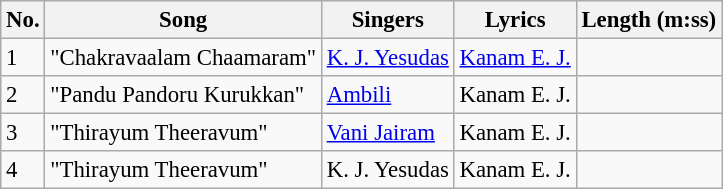<table class="wikitable" style="font-size:95%;">
<tr>
<th>No.</th>
<th>Song</th>
<th>Singers</th>
<th>Lyrics</th>
<th>Length (m:ss)</th>
</tr>
<tr>
<td>1</td>
<td>"Chakravaalam Chaamaram"</td>
<td><a href='#'>K. J. Yesudas</a></td>
<td><a href='#'>Kanam E. J.</a></td>
<td></td>
</tr>
<tr>
<td>2</td>
<td>"Pandu Pandoru Kurukkan"</td>
<td><a href='#'>Ambili</a></td>
<td>Kanam E. J.</td>
<td></td>
</tr>
<tr>
<td>3</td>
<td>"Thirayum Theeravum"</td>
<td><a href='#'>Vani Jairam</a></td>
<td>Kanam E. J.</td>
<td></td>
</tr>
<tr>
<td>4</td>
<td>"Thirayum Theeravum"</td>
<td>K. J. Yesudas</td>
<td>Kanam E. J.</td>
<td></td>
</tr>
</table>
